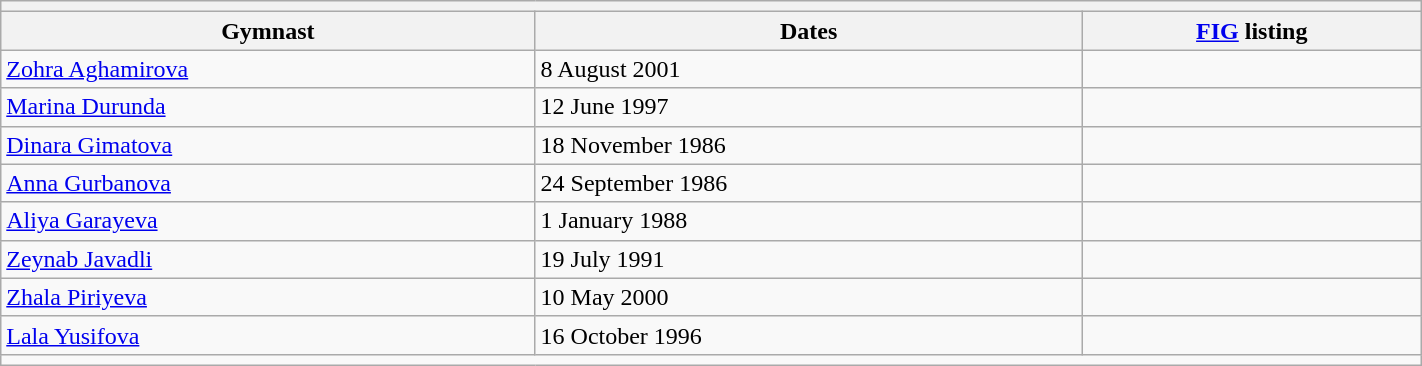<table class="wikitable mw-collapsible mw-collapsed" width="75%">
<tr>
<th colspan="3"></th>
</tr>
<tr>
<th>Gymnast</th>
<th>Dates</th>
<th><a href='#'>FIG</a> listing</th>
</tr>
<tr>
<td><a href='#'>Zohra Aghamirova</a></td>
<td>8 August 2001</td>
<td></td>
</tr>
<tr>
<td><a href='#'>Marina Durunda</a></td>
<td>12 June 1997</td>
<td></td>
</tr>
<tr>
<td><a href='#'>Dinara Gimatova</a></td>
<td>18 November 1986</td>
<td></td>
</tr>
<tr>
<td><a href='#'>Anna Gurbanova</a></td>
<td>24 September 1986</td>
<td></td>
</tr>
<tr>
<td><a href='#'>Aliya Garayeva</a></td>
<td>1 January 1988</td>
<td></td>
</tr>
<tr>
<td><a href='#'>Zeynab Javadli</a></td>
<td>19 July 1991</td>
<td></td>
</tr>
<tr>
<td><a href='#'>Zhala Piriyeva</a></td>
<td>10 May 2000</td>
<td></td>
</tr>
<tr>
<td><a href='#'>Lala Yusifova</a></td>
<td>16 October 1996</td>
<td></td>
</tr>
<tr>
<td colspan="3"></td>
</tr>
</table>
